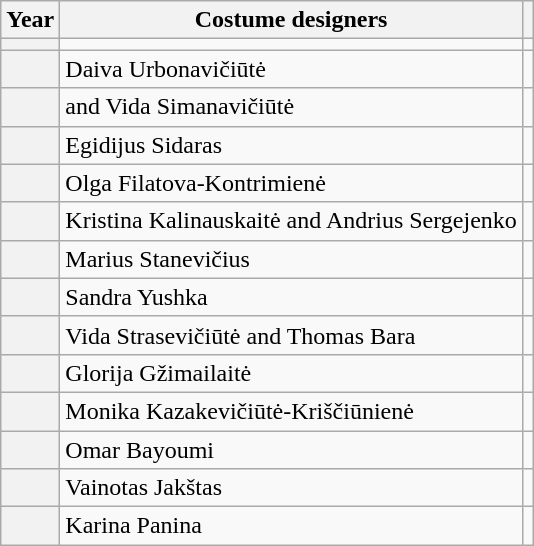<table class="wikitable plainrowheaders">
<tr>
<th>Year</th>
<th>Costume designers</th>
<th></th>
</tr>
<tr>
<th scope="row"></th>
<td></td>
<td></td>
</tr>
<tr>
<th scope="row"></th>
<td>Daiva Urbonavičiūtė</td>
<td></td>
</tr>
<tr>
<th scope="row"></th>
<td> and Vida Simanavičiūtė</td>
<td></td>
</tr>
<tr>
<th scope="row"></th>
<td>Egidijus Sidaras</td>
<td></td>
</tr>
<tr>
<th scope="row"></th>
<td>Olga Filatova-Kontrimienė</td>
<td></td>
</tr>
<tr>
<th scope="row"></th>
<td>Kristina Kalinauskaitė and Andrius Sergejenko</td>
<td></td>
</tr>
<tr>
<th scope="row"></th>
<td>Marius Stanevičius</td>
<td></td>
</tr>
<tr>
<th scope="row"></th>
<td>Sandra Yushka</td>
<td></td>
</tr>
<tr>
<th scope="row"></th>
<td>Vida Strasevičiūtė and Thomas Bara</td>
<td></td>
</tr>
<tr>
<th scope="row"></th>
<td>Glorija Gžimailaitė</td>
<td></td>
</tr>
<tr>
<th scope="row"></th>
<td>Monika Kazakevičiūtė-Kriščiūnienė</td>
<td></td>
</tr>
<tr>
<th scope="row"></th>
<td>Omar Bayoumi</td>
<td></td>
</tr>
<tr>
<th scope="row"></th>
<td>Vainotas Jakštas</td>
<td></td>
</tr>
<tr>
<th scope="row"></th>
<td>Karina Panina</td>
<td></td>
</tr>
</table>
